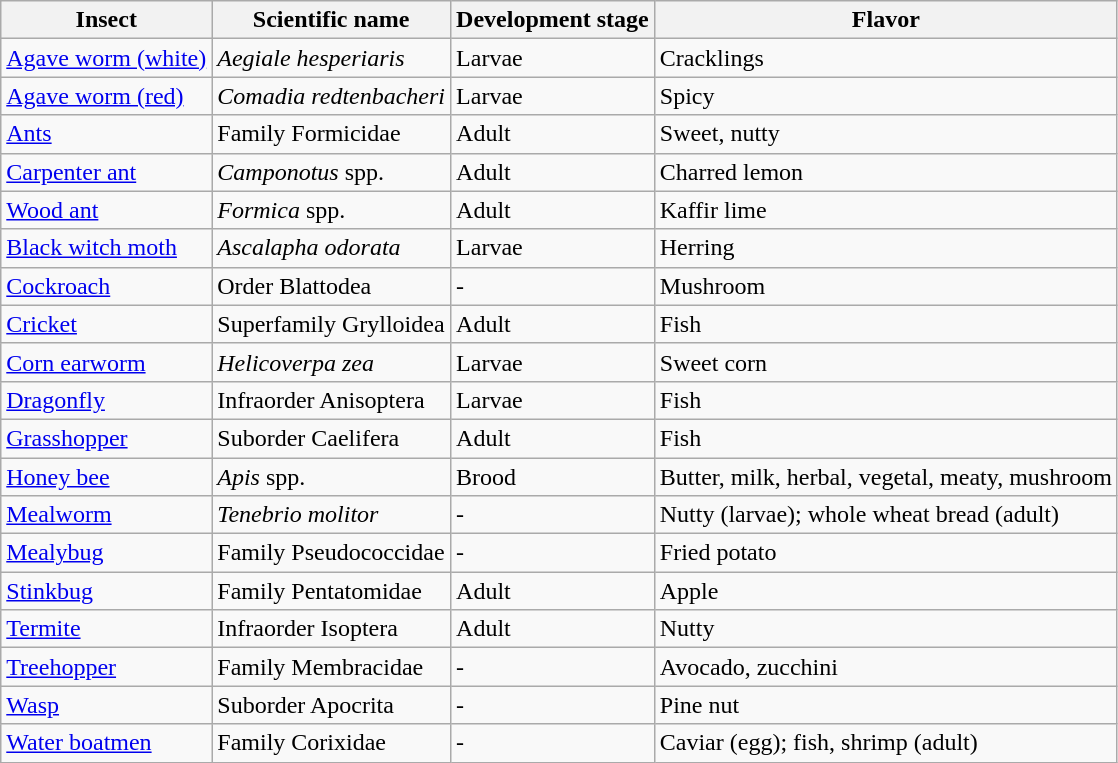<table class="wikitable sortable">
<tr>
<th>Insect</th>
<th>Scientific name</th>
<th>Development stage</th>
<th>Flavor</th>
</tr>
<tr>
<td><a href='#'>Agave worm (white)</a></td>
<td><em>Aegiale hesperiaris</em></td>
<td>Larvae</td>
<td>Cracklings</td>
</tr>
<tr>
<td><a href='#'>Agave worm (red)</a></td>
<td><em>Comadia redtenbacheri</em></td>
<td>Larvae</td>
<td>Spicy</td>
</tr>
<tr>
<td><a href='#'>Ants</a></td>
<td>Family Formicidae</td>
<td>Adult</td>
<td>Sweet, nutty</td>
</tr>
<tr>
<td><a href='#'>Carpenter ant</a></td>
<td><em>Camponotus</em> spp.</td>
<td>Adult</td>
<td>Charred lemon</td>
</tr>
<tr>
<td><a href='#'>Wood ant</a></td>
<td><em>Formica</em> spp.</td>
<td>Adult</td>
<td>Kaffir lime</td>
</tr>
<tr>
<td><a href='#'>Black witch moth</a></td>
<td><em>Ascalapha odorata</em></td>
<td>Larvae</td>
<td>Herring</td>
</tr>
<tr>
<td><a href='#'>Cockroach</a></td>
<td>Order Blattodea</td>
<td>-</td>
<td>Mushroom</td>
</tr>
<tr>
<td><a href='#'>Cricket</a></td>
<td>Superfamily Grylloidea</td>
<td>Adult</td>
<td>Fish</td>
</tr>
<tr>
<td><a href='#'>Corn earworm</a></td>
<td><em>Helicoverpa zea</em></td>
<td>Larvae</td>
<td>Sweet corn</td>
</tr>
<tr>
<td><a href='#'>Dragonfly</a></td>
<td>Infraorder Anisoptera</td>
<td>Larvae</td>
<td>Fish</td>
</tr>
<tr>
<td><a href='#'>Grasshopper</a></td>
<td>Suborder Caelifera</td>
<td>Adult</td>
<td>Fish</td>
</tr>
<tr>
<td><a href='#'>Honey bee</a></td>
<td><em>Apis</em> spp.</td>
<td>Brood</td>
<td>Butter, milk, herbal, vegetal, meaty, mushroom</td>
</tr>
<tr>
<td><a href='#'>Mealworm</a></td>
<td><em>Tenebrio molitor</em></td>
<td>-</td>
<td>Nutty (larvae); whole wheat bread (adult)</td>
</tr>
<tr>
<td><a href='#'>Mealybug</a></td>
<td>Family Pseudococcidae</td>
<td>-</td>
<td>Fried potato</td>
</tr>
<tr>
<td><a href='#'>Stinkbug</a></td>
<td>Family Pentatomidae</td>
<td>Adult</td>
<td>Apple</td>
</tr>
<tr>
<td><a href='#'>Termite</a></td>
<td>Infraorder Isoptera</td>
<td>Adult</td>
<td>Nutty</td>
</tr>
<tr>
<td><a href='#'>Treehopper</a></td>
<td>Family Membracidae</td>
<td>-</td>
<td>Avocado, zucchini</td>
</tr>
<tr>
<td><a href='#'>Wasp</a></td>
<td>Suborder Apocrita</td>
<td>-</td>
<td>Pine nut</td>
</tr>
<tr>
<td><a href='#'>Water boatmen</a></td>
<td>Family Corixidae</td>
<td>-</td>
<td>Caviar (egg); fish, shrimp (adult)</td>
</tr>
</table>
